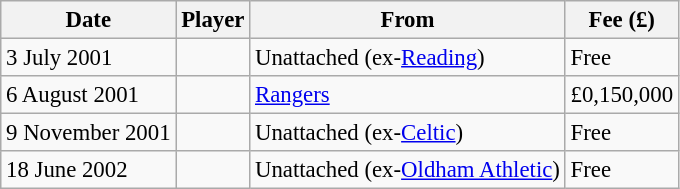<table class="wikitable sortable" style="font-size:95%">
<tr>
<th>Date</th>
<th>Player</th>
<th>From</th>
<th>Fee (£)</th>
</tr>
<tr>
<td>3 July 2001</td>
<td> </td>
<td>Unattached (ex-<a href='#'>Reading</a>)</td>
<td>Free</td>
</tr>
<tr>
<td>6 August 2001</td>
<td> </td>
<td><a href='#'>Rangers</a></td>
<td>£0,150,000</td>
</tr>
<tr>
<td>9 November 2001</td>
<td> </td>
<td>Unattached (ex-<a href='#'>Celtic</a>)</td>
<td>Free</td>
</tr>
<tr>
<td>18 June 2002</td>
<td> </td>
<td>Unattached (ex-<a href='#'>Oldham Athletic</a>)</td>
<td>Free</td>
</tr>
</table>
